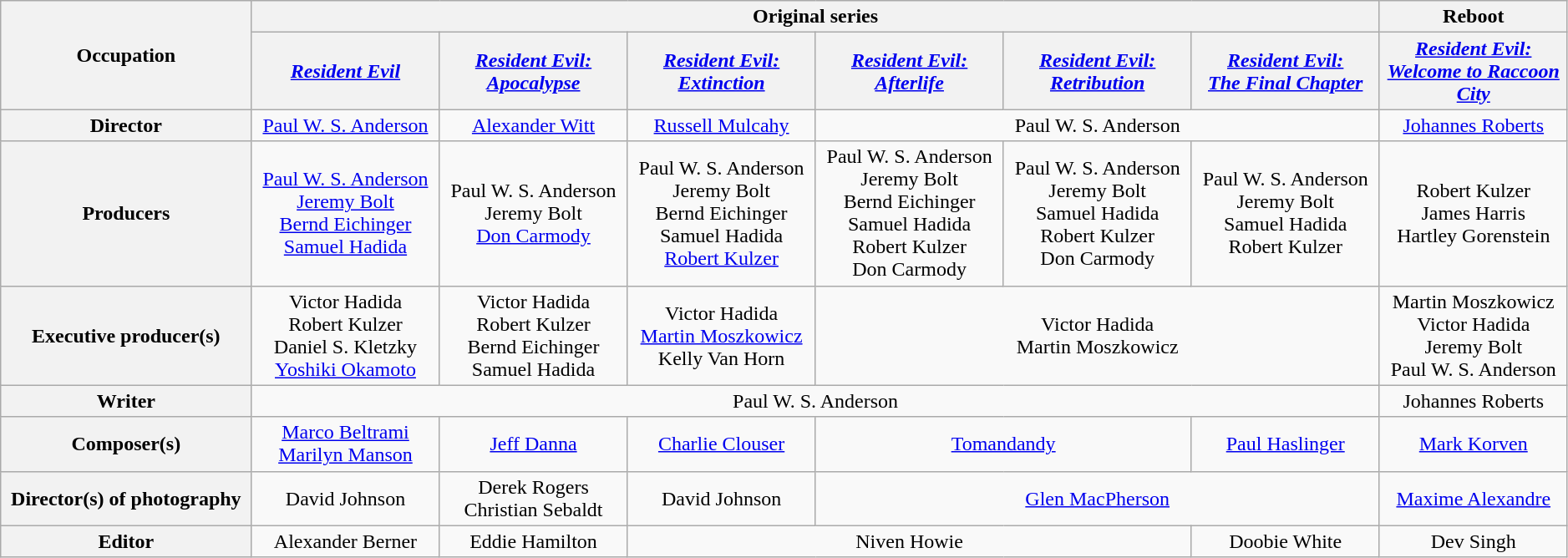<table class="wikitable" style="text-align:center" width=99%>
<tr>
<th rowspan="2">Occupation</th>
<th colspan="6">Original series</th>
<th>Reboot</th>
</tr>
<tr>
<th style="width:12%;"><em><a href='#'>Resident Evil</a></em></th>
<th style="width:12%;"><em><a href='#'>Resident Evil:<br>Apocalypse</a></em></th>
<th style="width:12%;"><em><a href='#'>Resident Evil:<br>Extinction</a></em></th>
<th style="width:12%;"><em><a href='#'>Resident Evil:<br>Afterlife</a></em></th>
<th style="width:12%;"><em><a href='#'>Resident Evil:<br>Retribution</a></em></th>
<th style="width:12%;"><em><a href='#'>Resident Evil:<br>The Final Chapter</a></em></th>
<th style="width:12%;"><em><a href='#'>Resident Evil:<br>Welcome to Raccoon City</a></em></th>
</tr>
<tr>
<th>Director</th>
<td><a href='#'>Paul W. S. Anderson</a></td>
<td><a href='#'>Alexander Witt</a></td>
<td><a href='#'>Russell Mulcahy</a></td>
<td colspan="3">Paul W. S. Anderson</td>
<td><a href='#'>Johannes Roberts</a></td>
</tr>
<tr>
<th>Producers</th>
<td><a href='#'>Paul W. S. Anderson</a><br><a href='#'>Jeremy Bolt</a><br><a href='#'>Bernd Eichinger</a><br><a href='#'>Samuel Hadida</a></td>
<td>Paul W. S. Anderson<br>Jeremy Bolt<br><a href='#'>Don Carmody</a></td>
<td>Paul W. S. Anderson<br>Jeremy Bolt<br>Bernd Eichinger<br>Samuel Hadida<br><a href='#'>Robert Kulzer</a></td>
<td>Paul W. S. Anderson<br>Jeremy Bolt<br>Bernd Eichinger<br>Samuel Hadida<br>Robert Kulzer<br>Don Carmody</td>
<td>Paul W. S. Anderson<br>Jeremy Bolt<br>Samuel Hadida<br>Robert Kulzer<br>Don Carmody</td>
<td>Paul W. S. Anderson<br>Jeremy Bolt<br>Samuel Hadida<br>Robert Kulzer</td>
<td>Robert Kulzer<br>James Harris<br>Hartley Gorenstein</td>
</tr>
<tr>
<th>Executive producer(s)</th>
<td>Victor Hadida<br>Robert Kulzer<br>Daniel S. Kletzky<br><a href='#'>Yoshiki Okamoto</a></td>
<td>Victor Hadida<br>Robert Kulzer<br>Bernd Eichinger<br>Samuel Hadida</td>
<td>Victor Hadida<br><a href='#'>Martin Moszkowicz</a><br>Kelly Van Horn</td>
<td colspan="3">Victor Hadida<br>Martin Moszkowicz</td>
<td>Martin Moszkowicz<br>Victor Hadida<br>Jeremy Bolt<br>Paul W. S. Anderson</td>
</tr>
<tr>
<th>Writer</th>
<td colspan="6">Paul W. S. Anderson</td>
<td>Johannes Roberts</td>
</tr>
<tr>
<th>Composer(s)</th>
<td><a href='#'>Marco Beltrami</a><br><a href='#'>Marilyn Manson</a></td>
<td><a href='#'>Jeff Danna</a></td>
<td><a href='#'>Charlie Clouser</a></td>
<td colspan="2"><a href='#'>Tomandandy</a></td>
<td><a href='#'>Paul Haslinger</a></td>
<td><a href='#'>Mark Korven</a></td>
</tr>
<tr>
<th>Director(s) of photography</th>
<td>David Johnson</td>
<td>Derek Rogers<br>Christian Sebaldt</td>
<td>David Johnson</td>
<td colspan="3"><a href='#'>Glen MacPherson</a></td>
<td><a href='#'>Maxime Alexandre</a></td>
</tr>
<tr>
<th>Editor</th>
<td>Alexander Berner</td>
<td>Eddie Hamilton</td>
<td colspan="3">Niven Howie</td>
<td>Doobie White</td>
<td>Dev Singh</td>
</tr>
</table>
